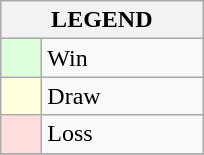<table class="wikitable">
<tr>
<th colspan="2">LEGEND</th>
</tr>
<tr>
<td style="background:#ddffdd;" width=20> </td>
<td width=100>Win</td>
</tr>
<tr>
<td style="background:#ffffdd"  width=20> </td>
<td width=100>Draw</td>
</tr>
<tr>
<td style="background:#ffdddd;" width=20> </td>
<td width=100>Loss</td>
</tr>
<tr>
</tr>
</table>
